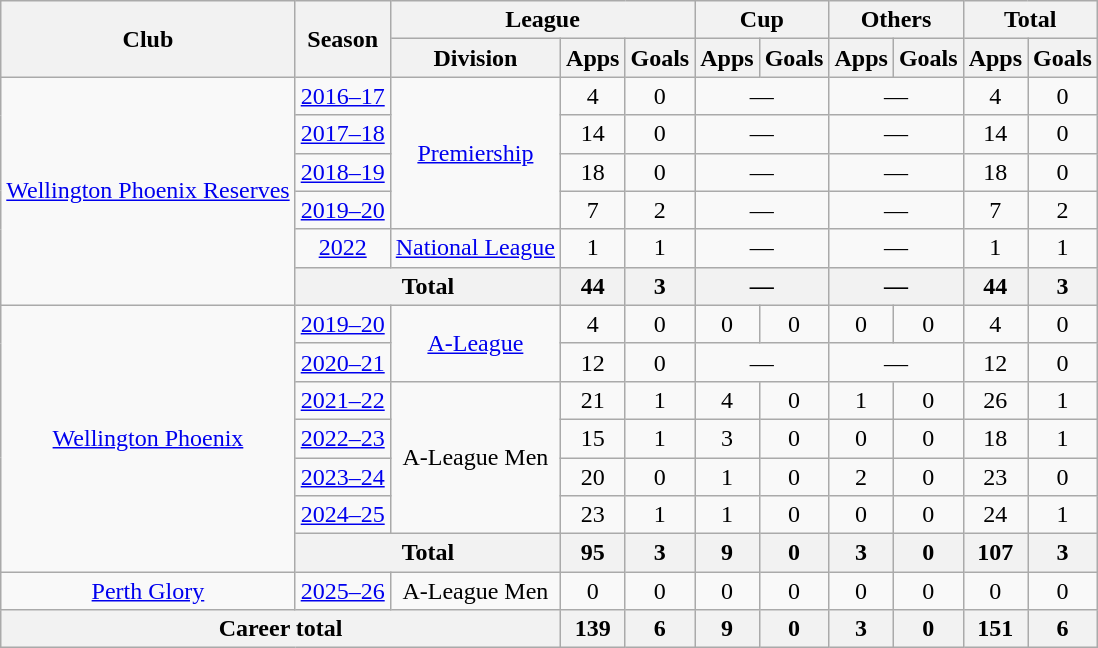<table class="wikitable" style="text-align: center;">
<tr>
<th rowspan=2>Club</th>
<th rowspan=2>Season</th>
<th colspan=3>League</th>
<th colspan=2>Cup</th>
<th colspan=2>Others</th>
<th colspan=2>Total</th>
</tr>
<tr>
<th>Division</th>
<th>Apps</th>
<th>Goals</th>
<th>Apps</th>
<th>Goals</th>
<th>Apps</th>
<th>Goals</th>
<th>Apps</th>
<th>Goals</th>
</tr>
<tr>
<td rowspan=6><a href='#'>Wellington Phoenix Reserves</a></td>
<td><a href='#'>2016–17</a></td>
<td rowspan=4><a href='#'>Premiership</a></td>
<td>4</td>
<td>0</td>
<td colspan=2>—</td>
<td colspan=2>—</td>
<td>4</td>
<td>0</td>
</tr>
<tr>
<td><a href='#'>2017–18</a></td>
<td>14</td>
<td>0</td>
<td colspan=2>—</td>
<td colspan=2>—</td>
<td>14</td>
<td>0</td>
</tr>
<tr>
<td><a href='#'>2018–19</a></td>
<td>18</td>
<td>0</td>
<td colspan=2>—</td>
<td colspan=2>—</td>
<td>18</td>
<td>0</td>
</tr>
<tr>
<td><a href='#'>2019–20</a></td>
<td>7</td>
<td>2</td>
<td colspan=2>—</td>
<td colspan=2>—</td>
<td>7</td>
<td>2</td>
</tr>
<tr>
<td><a href='#'>2022</a></td>
<td><a href='#'>National League</a></td>
<td>1</td>
<td>1</td>
<td colspan=2>—</td>
<td colspan=2>—</td>
<td>1</td>
<td>1</td>
</tr>
<tr>
<th colspan=2>Total</th>
<th>44</th>
<th>3</th>
<th colspan=2>—</th>
<th colspan=2>—</th>
<th>44</th>
<th>3</th>
</tr>
<tr>
<td rowspan=7><a href='#'>Wellington Phoenix</a></td>
<td><a href='#'>2019–20</a></td>
<td rowspan=2><a href='#'>A-League</a></td>
<td>4</td>
<td>0</td>
<td>0</td>
<td>0</td>
<td>0</td>
<td>0</td>
<td>4</td>
<td>0</td>
</tr>
<tr>
<td><a href='#'>2020–21</a></td>
<td>12</td>
<td>0</td>
<td colspan=2>—</td>
<td colspan=2>—</td>
<td>12</td>
<td>0</td>
</tr>
<tr>
<td><a href='#'>2021–22</a></td>
<td rowspan=4>A-League Men</td>
<td>21</td>
<td>1</td>
<td>4</td>
<td>0</td>
<td>1</td>
<td>0</td>
<td>26</td>
<td>1</td>
</tr>
<tr>
<td><a href='#'>2022–23</a></td>
<td>15</td>
<td>1</td>
<td>3</td>
<td>0</td>
<td>0</td>
<td>0</td>
<td>18</td>
<td>1</td>
</tr>
<tr>
<td><a href='#'>2023–24</a></td>
<td>20</td>
<td>0</td>
<td>1</td>
<td>0</td>
<td>2</td>
<td>0</td>
<td>23</td>
<td>0</td>
</tr>
<tr>
<td><a href='#'>2024–25</a></td>
<td>23</td>
<td>1</td>
<td>1</td>
<td>0</td>
<td>0</td>
<td>0</td>
<td>24</td>
<td>1</td>
</tr>
<tr>
<th colspan=2>Total</th>
<th>95</th>
<th>3</th>
<th>9</th>
<th>0</th>
<th>3</th>
<th>0</th>
<th>107</th>
<th>3</th>
</tr>
<tr>
<td><a href='#'>Perth Glory</a></td>
<td><a href='#'>2025–26</a></td>
<td>A-League Men</td>
<td>0</td>
<td>0</td>
<td>0</td>
<td>0</td>
<td>0</td>
<td>0</td>
<td>0</td>
<td>0</td>
</tr>
<tr>
<th colspan=3>Career total</th>
<th>139</th>
<th>6</th>
<th>9</th>
<th>0</th>
<th>3</th>
<th>0</th>
<th>151</th>
<th>6</th>
</tr>
</table>
